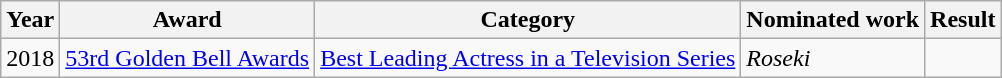<table class="wikitable sortable">
<tr>
<th>Year</th>
<th>Award</th>
<th>Category</th>
<th>Nominated work</th>
<th>Result</th>
</tr>
<tr>
<td>2018</td>
<td><a href='#'>53rd Golden Bell Awards</a></td>
<td><a href='#'>Best Leading Actress in a Television Series</a></td>
<td><em>Roseki</em></td>
<td></td>
</tr>
</table>
